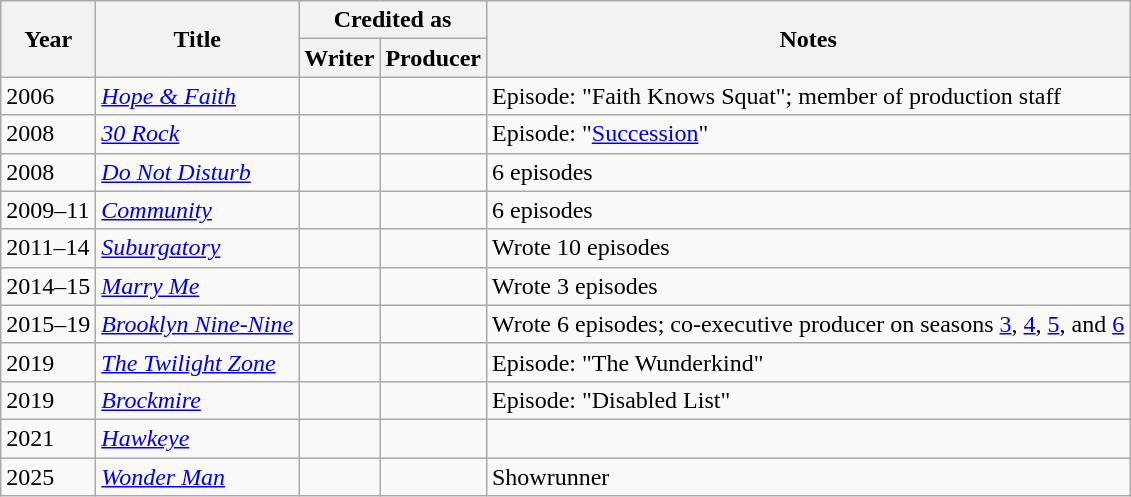<table class="wikitable">
<tr>
<th rowspan="2">Year</th>
<th rowspan="2">Title</th>
<th colspan="2">Credited as</th>
<th rowspan="2">Notes</th>
</tr>
<tr>
<th>Writer</th>
<th>Producer</th>
</tr>
<tr>
<td>2006</td>
<td><em><a href='#'>Hope & Faith</a></em></td>
<td></td>
<td></td>
<td>Episode: "Faith Knows Squat"; member of production staff</td>
</tr>
<tr>
<td>2008</td>
<td><em><a href='#'>30 Rock</a></em></td>
<td></td>
<td></td>
<td>Episode: "<a href='#'>Succession</a>"</td>
</tr>
<tr>
<td>2008</td>
<td><em><a href='#'>Do Not Disturb</a></em></td>
<td></td>
<td></td>
<td>6 episodes</td>
</tr>
<tr>
<td>2009–11</td>
<td><em><a href='#'>Community</a></em></td>
<td></td>
<td></td>
<td>6 episodes</td>
</tr>
<tr>
<td>2011–14</td>
<td><em><a href='#'>Suburgatory</a></em></td>
<td></td>
<td></td>
<td>Wrote 10 episodes</td>
</tr>
<tr>
<td>2014–15</td>
<td><em><a href='#'>Marry Me</a></em></td>
<td></td>
<td></td>
<td>Wrote 3 episodes</td>
</tr>
<tr>
<td>2015–19</td>
<td><em><a href='#'>Brooklyn Nine-Nine</a></em></td>
<td></td>
<td></td>
<td>Wrote 6 episodes; co-executive producer on seasons <a href='#'>3</a>, <a href='#'>4</a>, <a href='#'>5</a>, and <a href='#'>6</a></td>
</tr>
<tr>
<td>2019</td>
<td><em><a href='#'>The Twilight Zone</a></em></td>
<td></td>
<td></td>
<td>Episode: "The Wunderkind"</td>
</tr>
<tr>
<td>2019</td>
<td><em><a href='#'>Brockmire</a></em></td>
<td></td>
<td></td>
<td>Episode: "Disabled List"</td>
</tr>
<tr>
<td>2021</td>
<td><em><a href='#'>Hawkeye</a></em></td>
<td></td>
<td></td>
<td></td>
</tr>
<tr>
<td>2025</td>
<td><em><a href='#'>Wonder Man</a></em></td>
<td></td>
<td></td>
<td>Showrunner</td>
</tr>
</table>
